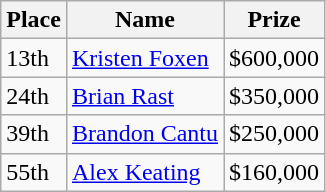<table class="wikitable">
<tr>
<th bgcolor="#FFEBAD">Place</th>
<th bgcolor="#FFEBAD">Name</th>
<th bgcolor="#FFEBAD">Prize</th>
</tr>
<tr>
<td>13th</td>
<td><a href='#'>Kristen Foxen</a></td>
<td>$600,000</td>
</tr>
<tr>
<td>24th</td>
<td><a href='#'>Brian Rast</a></td>
<td>$350,000</td>
</tr>
<tr>
<td>39th</td>
<td><a href='#'>Brandon Cantu</a></td>
<td>$250,000</td>
</tr>
<tr>
<td>55th</td>
<td><a href='#'>Alex Keating</a></td>
<td>$160,000</td>
</tr>
</table>
